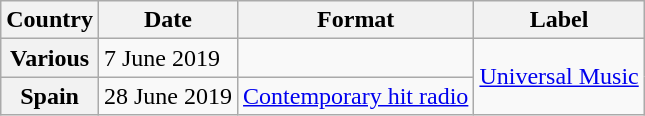<table class="wikitable plainrowheaders">
<tr>
<th>Country</th>
<th>Date</th>
<th>Format</th>
<th>Label</th>
</tr>
<tr>
<th scope="row">Various</th>
<td>7 June 2019</td>
<td></td>
<td rowspan="2"><a href='#'>Universal Music</a></td>
</tr>
<tr>
<th scope="row">Spain</th>
<td>28 June 2019</td>
<td><a href='#'>Contemporary hit radio</a></td>
</tr>
</table>
